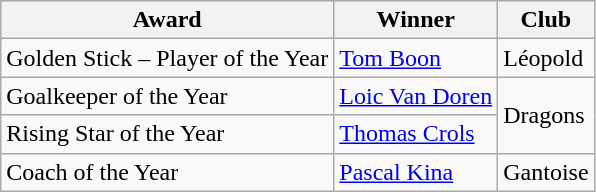<table class="wikitable">
<tr>
<th>Award</th>
<th>Winner</th>
<th>Club</th>
</tr>
<tr>
<td>Golden Stick – Player of the Year</td>
<td> <a href='#'>Tom Boon</a></td>
<td>Léopold</td>
</tr>
<tr>
<td>Goalkeeper of the Year</td>
<td> <a href='#'>Loic Van Doren</a></td>
<td rowspan=2>Dragons</td>
</tr>
<tr>
<td>Rising Star of the Year</td>
<td> <a href='#'>Thomas Crols</a></td>
</tr>
<tr>
<td>Coach of the Year</td>
<td> <a href='#'>Pascal Kina</a></td>
<td>Gantoise</td>
</tr>
</table>
